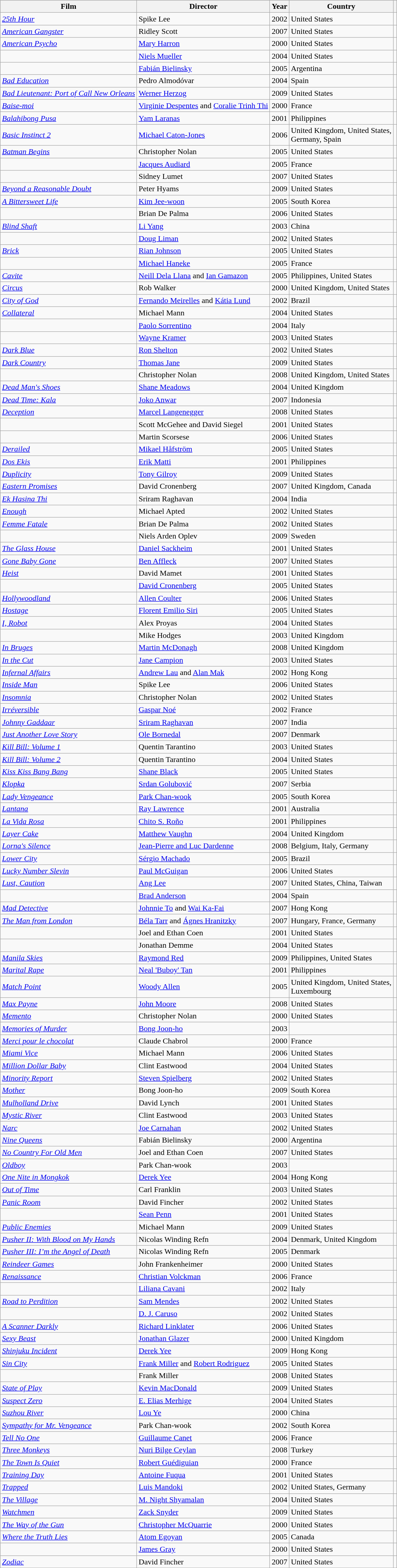<table class="wikitable sortable sticky-header">
<tr style="background:#ccc;">
<th>Film</th>
<th>Director</th>
<th>Year</th>
<th>Country</th>
<th class="unsortable"></th>
</tr>
<tr>
<td><em><a href='#'>25th Hour</a></em></td>
<td>Spike Lee</td>
<td>2002</td>
<td>United States</td>
<td style="text-align:center;"></td>
</tr>
<tr>
<td><em><a href='#'>American Gangster</a></em></td>
<td>Ridley Scott</td>
<td>2007</td>
<td>United States</td>
<td style="text-align:center;"></td>
</tr>
<tr>
<td><em><a href='#'>American Psycho</a></em></td>
<td><a href='#'>Mary Harron</a></td>
<td>2000</td>
<td>United States</td>
<td style="text-align:center;"></td>
</tr>
<tr>
<td></td>
<td><a href='#'>Niels Mueller</a></td>
<td>2004</td>
<td>United States</td>
<td style="text-align:center;"></td>
</tr>
<tr>
<td></td>
<td><a href='#'>Fabián Bielinsky</a></td>
<td>2005</td>
<td>Argentina</td>
<td style="text-align:center;"></td>
</tr>
<tr>
<td><em><a href='#'>Bad Education</a></em></td>
<td>Pedro Almodóvar</td>
<td>2004</td>
<td>Spain</td>
<td style="text-align:center;"></td>
</tr>
<tr>
<td><em><a href='#'>Bad Lieutenant: Port of Call New Orleans</a></em></td>
<td><a href='#'>Werner Herzog</a></td>
<td>2009</td>
<td>United States</td>
<td style="text-align:center;"></td>
</tr>
<tr>
<td><em><a href='#'>Baise-moi</a></em></td>
<td><a href='#'>Virginie Despentes</a> and <a href='#'>Coralie Trinh Thi</a></td>
<td>2000</td>
<td>France</td>
<td style="text-align:center;"></td>
</tr>
<tr>
<td><em><a href='#'>Balahibong Pusa</a></em></td>
<td><a href='#'>Yam Laranas</a></td>
<td>2001</td>
<td>Philippines</td>
<td style="text-align:center;"></td>
</tr>
<tr>
<td><em><a href='#'>Basic Instinct 2</a></em></td>
<td><a href='#'>Michael Caton-Jones</a></td>
<td>2006</td>
<td>United Kingdom, United States,<br>Germany, Spain</td>
<td style="text-align:center;"></td>
</tr>
<tr>
<td><em><a href='#'>Batman Begins</a></em></td>
<td>Christopher Nolan</td>
<td>2005</td>
<td>United States</td>
<td style="text-align:center;"></td>
</tr>
<tr>
<td></td>
<td><a href='#'>Jacques Audiard</a></td>
<td>2005</td>
<td>France</td>
<td style="text-align:center;"></td>
</tr>
<tr>
<td></td>
<td>Sidney Lumet</td>
<td>2007</td>
<td>United States</td>
<td style="text-align:center;"></td>
</tr>
<tr>
<td><em><a href='#'>Beyond a Reasonable Doubt</a></em></td>
<td>Peter Hyams</td>
<td>2009</td>
<td>United States</td>
<td style="text-align:center;"></td>
</tr>
<tr>
<td><em><a href='#'>A Bittersweet Life</a></em></td>
<td><a href='#'>Kim Jee-woon</a></td>
<td>2005</td>
<td>South Korea</td>
<td style="text-align:center;"></td>
</tr>
<tr>
<td></td>
<td>Brian De Palma</td>
<td>2006</td>
<td>United States</td>
<td style="text-align:center;"></td>
</tr>
<tr>
<td><em><a href='#'>Blind Shaft</a></em></td>
<td><a href='#'>Li Yang</a></td>
<td>2003</td>
<td>China</td>
<td style="text-align:center;"></td>
</tr>
<tr>
<td></td>
<td><a href='#'>Doug Liman</a></td>
<td>2002</td>
<td>United States</td>
<td style="text-align:center;"></td>
</tr>
<tr>
<td><em><a href='#'>Brick</a></em></td>
<td><a href='#'>Rian Johnson</a></td>
<td>2005</td>
<td>United States</td>
<td style="text-align:center;"></td>
</tr>
<tr>
<td></td>
<td><a href='#'>Michael Haneke</a></td>
<td>2005</td>
<td>France</td>
<td style="text-align:center;"></td>
</tr>
<tr>
<td><em><a href='#'>Cavite</a></em></td>
<td><a href='#'>Neill Dela Llana</a> and <a href='#'>Ian Gamazon</a></td>
<td>2005</td>
<td>Philippines, United States</td>
<td style="text-align:center;"></td>
</tr>
<tr>
<td><em><a href='#'>Circus</a></em></td>
<td>Rob Walker</td>
<td>2000</td>
<td>United Kingdom, United States</td>
<td style="text-align:center;"></td>
</tr>
<tr>
<td><em><a href='#'>City of God</a></em></td>
<td><a href='#'>Fernando Meirelles</a> and <a href='#'>Kátia Lund</a></td>
<td>2002</td>
<td>Brazil</td>
<td style="text-align:center;"></td>
</tr>
<tr>
<td><em><a href='#'>Collateral</a></em></td>
<td>Michael Mann</td>
<td>2004</td>
<td>United States</td>
<td style="text-align:center;"></td>
</tr>
<tr>
<td></td>
<td><a href='#'>Paolo Sorrentino</a></td>
<td>2004</td>
<td>Italy</td>
<td style="text-align:center;"></td>
</tr>
<tr>
<td></td>
<td><a href='#'>Wayne Kramer</a></td>
<td>2003</td>
<td>United States</td>
<td style="text-align:center;"></td>
</tr>
<tr>
<td><em><a href='#'>Dark Blue</a></em></td>
<td><a href='#'>Ron Shelton</a></td>
<td>2002</td>
<td>United States</td>
<td style="text-align:center;"></td>
</tr>
<tr>
<td><em><a href='#'>Dark Country</a></em></td>
<td><a href='#'>Thomas Jane</a></td>
<td>2009</td>
<td>United States</td>
<td style="text-align:center;"></td>
</tr>
<tr>
<td></td>
<td>Christopher Nolan</td>
<td>2008</td>
<td>United Kingdom, United States</td>
<td style="text-align:center;"></td>
</tr>
<tr>
<td><em><a href='#'>Dead Man's Shoes</a></em></td>
<td><a href='#'>Shane Meadows</a></td>
<td>2004</td>
<td>United Kingdom</td>
<td style="text-align:center;"></td>
</tr>
<tr>
<td><em><a href='#'>Dead Time: Kala</a></em></td>
<td><a href='#'>Joko Anwar</a></td>
<td>2007</td>
<td>Indonesia</td>
<td style="text-align:center;"></td>
</tr>
<tr>
<td><em><a href='#'>Deception</a></em></td>
<td><a href='#'>Marcel Langenegger</a></td>
<td>2008</td>
<td>United States</td>
<td style="text-align:center;"></td>
</tr>
<tr>
<td></td>
<td>Scott McGehee and David Siegel</td>
<td>2001</td>
<td>United States</td>
<td style="text-align:center;"></td>
</tr>
<tr>
<td></td>
<td>Martin Scorsese</td>
<td>2006</td>
<td>United States</td>
<td style="text-align:center;"></td>
</tr>
<tr>
<td><em><a href='#'>Derailed</a></em></td>
<td><a href='#'>Mikael Håfström</a></td>
<td>2005</td>
<td>United States</td>
<td style="text-align:center;"></td>
</tr>
<tr>
<td><em><a href='#'>Dos Ekis</a></em></td>
<td><a href='#'>Erik Matti</a></td>
<td>2001</td>
<td>Philippines</td>
<td style="text-align:center;"></td>
</tr>
<tr>
<td><em><a href='#'>Duplicity</a></em></td>
<td><a href='#'>Tony Gilroy</a></td>
<td>2009</td>
<td>United States</td>
<td style="text-align:center;"></td>
</tr>
<tr>
<td><em><a href='#'>Eastern Promises</a></em></td>
<td>David Cronenberg</td>
<td>2007</td>
<td>United Kingdom, Canada</td>
<td style="text-align:center;"></td>
</tr>
<tr>
<td><em><a href='#'>Ek Hasina Thi</a></em></td>
<td>Sriram Raghavan</td>
<td>2004</td>
<td>India</td>
<td style="text-align:center;"></td>
</tr>
<tr>
<td><em><a href='#'>Enough</a></em></td>
<td>Michael Apted</td>
<td>2002</td>
<td>United States</td>
<td style="text-align:center;"></td>
</tr>
<tr>
<td><em><a href='#'>Femme Fatale</a></em></td>
<td>Brian De Palma</td>
<td>2002</td>
<td>United States</td>
<td style="text-align:center;"></td>
</tr>
<tr>
<td></td>
<td>Niels Arden Oplev</td>
<td>2009</td>
<td>Sweden</td>
<td style="text-align:center;"></td>
</tr>
<tr>
<td><em><a href='#'>The Glass House</a></em></td>
<td><a href='#'>Daniel Sackheim</a></td>
<td>2001</td>
<td>United States</td>
<td style="text-align:center;"></td>
</tr>
<tr>
<td><em><a href='#'>Gone Baby Gone</a></em></td>
<td><a href='#'>Ben Affleck</a></td>
<td>2007</td>
<td>United States</td>
<td style="text-align:center;"></td>
</tr>
<tr>
<td><em><a href='#'>Heist</a></em></td>
<td>David Mamet</td>
<td>2001</td>
<td>United States</td>
<td style="text-align:center;"></td>
</tr>
<tr>
<td></td>
<td><a href='#'>David Cronenberg</a></td>
<td>2005</td>
<td>United States</td>
<td style="text-align:center;"></td>
</tr>
<tr>
<td><em><a href='#'>Hollywoodland</a></em></td>
<td><a href='#'>Allen Coulter</a></td>
<td>2006</td>
<td>United States</td>
<td style="text-align:center;"></td>
</tr>
<tr>
<td><em><a href='#'>Hostage</a></em></td>
<td><a href='#'>Florent Emilio Siri</a></td>
<td>2005</td>
<td>United States</td>
<td style="text-align:center;"></td>
</tr>
<tr>
<td><em><a href='#'>I, Robot</a></em></td>
<td>Alex Proyas</td>
<td>2004</td>
<td>United States</td>
<td style="text-align:center;"></td>
</tr>
<tr>
<td></td>
<td>Mike Hodges</td>
<td>2003</td>
<td>United Kingdom</td>
<td style="text-align:center;"></td>
</tr>
<tr>
<td><em><a href='#'>In Bruges</a></em></td>
<td><a href='#'>Martin McDonagh</a></td>
<td>2008</td>
<td>United Kingdom</td>
<td style="text-align:center;"></td>
</tr>
<tr>
<td><em><a href='#'>In the Cut</a></em></td>
<td><a href='#'>Jane Campion</a></td>
<td>2003</td>
<td>United States</td>
<td style="text-align:center;"></td>
</tr>
<tr>
<td><em><a href='#'>Infernal Affairs</a></em></td>
<td><a href='#'>Andrew Lau</a> and <a href='#'>Alan Mak</a></td>
<td>2002</td>
<td>Hong Kong</td>
<td style="text-align:center;"></td>
</tr>
<tr>
<td><em><a href='#'>Inside Man</a></em></td>
<td>Spike Lee</td>
<td>2006</td>
<td>United States</td>
<td style="text-align:center;"></td>
</tr>
<tr>
<td><em><a href='#'>Insomnia</a></em></td>
<td>Christopher Nolan</td>
<td>2002</td>
<td>United States</td>
<td style="text-align:center;"></td>
</tr>
<tr>
<td><em><a href='#'>Irréversible</a></em></td>
<td><a href='#'>Gaspar Noé</a></td>
<td>2002</td>
<td>France</td>
<td style="text-align:center;"></td>
</tr>
<tr>
<td><em><a href='#'>Johnny Gaddaar</a></em></td>
<td><a href='#'>Sriram Raghavan</a></td>
<td>2007</td>
<td>India</td>
<td style="text-align:center;"></td>
</tr>
<tr>
<td><em><a href='#'>Just Another Love Story</a></em></td>
<td><a href='#'>Ole Bornedal</a></td>
<td>2007</td>
<td>Denmark</td>
<td style="text-align:center;"></td>
</tr>
<tr>
<td><em><a href='#'>Kill Bill: Volume 1</a></em></td>
<td>Quentin Tarantino</td>
<td>2003</td>
<td>United States</td>
<td style="text-align:center;"></td>
</tr>
<tr>
<td><em><a href='#'>Kill Bill: Volume 2</a></em></td>
<td>Quentin Tarantino</td>
<td>2004</td>
<td>United States</td>
<td style="text-align:center;"></td>
</tr>
<tr>
<td><em><a href='#'>Kiss Kiss Bang Bang</a></em></td>
<td><a href='#'>Shane Black</a></td>
<td>2005</td>
<td>United States</td>
<td style="text-align:center;"></td>
</tr>
<tr>
<td><em><a href='#'>Klopka</a></em></td>
<td><a href='#'>Srdan Golubović</a></td>
<td>2007</td>
<td>Serbia</td>
<td></td>
</tr>
<tr>
<td><em><a href='#'>Lady Vengeance</a></em></td>
<td><a href='#'>Park Chan-wook</a></td>
<td>2005</td>
<td>South Korea</td>
<td style="text-align:center;"></td>
</tr>
<tr>
<td><em><a href='#'>Lantana</a></em></td>
<td><a href='#'>Ray Lawrence</a></td>
<td>2001</td>
<td>Australia</td>
<td style="text-align:center;"></td>
</tr>
<tr>
<td><em><a href='#'>La Vida Rosa</a></em></td>
<td><a href='#'>Chito S. Roño</a></td>
<td>2001</td>
<td>Philippines</td>
<td style="text-align:center;"></td>
</tr>
<tr>
<td><em><a href='#'>Layer Cake</a></em></td>
<td><a href='#'>Matthew Vaughn</a></td>
<td>2004</td>
<td>United Kingdom</td>
<td style="text-align:center;"></td>
</tr>
<tr>
<td><em><a href='#'>Lorna's Silence</a></em></td>
<td><a href='#'>Jean-Pierre and Luc Dardenne</a></td>
<td>2008</td>
<td>Belgium, Italy, Germany</td>
<td style="text-align:center;"></td>
</tr>
<tr>
<td><em><a href='#'>Lower City</a></em></td>
<td><a href='#'>Sérgio Machado</a></td>
<td>2005</td>
<td>Brazil</td>
<td style="text-align:center;"></td>
</tr>
<tr>
<td><em><a href='#'>Lucky Number Slevin</a></em></td>
<td><a href='#'>Paul McGuigan</a></td>
<td>2006</td>
<td>United States</td>
<td style="text-align:center;"></td>
</tr>
<tr>
<td><em><a href='#'>Lust, Caution</a></em></td>
<td><a href='#'>Ang Lee</a></td>
<td>2007</td>
<td>United States, China, Taiwan</td>
<td style="text-align:center;"></td>
</tr>
<tr>
<td></td>
<td><a href='#'>Brad Anderson</a></td>
<td>2004</td>
<td>Spain</td>
<td style="text-align:center;"></td>
</tr>
<tr>
<td><em><a href='#'>Mad Detective</a></em></td>
<td><a href='#'>Johnnie To</a> and <a href='#'>Wai Ka-Fai</a></td>
<td>2007</td>
<td>Hong Kong</td>
<td style="text-align:center;"></td>
</tr>
<tr>
<td><em><a href='#'>The Man from London</a></em></td>
<td><a href='#'>Béla Tarr</a> and <a href='#'>Ágnes Hranitzky</a></td>
<td>2007</td>
<td>Hungary, France, Germany</td>
<td style="text-align:center;"></td>
</tr>
<tr>
<td></td>
<td>Joel and Ethan Coen</td>
<td>2001</td>
<td>United States</td>
<td style="text-align:center;"></td>
</tr>
<tr>
<td></td>
<td>Jonathan Demme</td>
<td>2004</td>
<td>United States</td>
<td style="text-align:center;"></td>
</tr>
<tr>
<td><em><a href='#'>Manila Skies</a></em></td>
<td><a href='#'>Raymond Red</a></td>
<td>2009</td>
<td>Philippines, United States</td>
<td style="text-align-align:center;"></td>
</tr>
<tr>
<td><em><a href='#'>Marital Rape</a></em></td>
<td><a href='#'>Neal 'Buboy' Tan</a></td>
<td>2001</td>
<td>Philippines</td>
<td style="text-align:center;"></td>
</tr>
<tr>
<td><em><a href='#'>Match Point</a></em></td>
<td><a href='#'>Woody Allen</a></td>
<td>2005</td>
<td>United Kingdom, United States,<br>Luxembourg</td>
<td style="text-align:center;"></td>
</tr>
<tr>
<td><em><a href='#'>Max Payne</a></em></td>
<td><a href='#'>John Moore</a></td>
<td>2008</td>
<td>United States</td>
<td style="text-align:center;"></td>
</tr>
<tr>
<td><em><a href='#'>Memento</a></em></td>
<td>Christopher Nolan</td>
<td>2000</td>
<td>United States</td>
<td style="text-align:center;"></td>
</tr>
<tr>
<td><em><a href='#'>Memories of Murder</a></em></td>
<td><a href='#'>Bong Joon-ho</a></td>
<td>2003</td>
<td></td>
<td style="text-align:center;"></td>
</tr>
<tr>
<td><em><a href='#'>Merci pour le chocolat</a></em></td>
<td>Claude Chabrol</td>
<td>2000</td>
<td>France</td>
<td style="text-align:center;"></td>
</tr>
<tr>
<td><em><a href='#'>Miami Vice</a></em></td>
<td>Michael Mann</td>
<td>2006</td>
<td>United States</td>
<td style="text-align:center;"></td>
</tr>
<tr>
<td><em><a href='#'>Million Dollar Baby</a></em></td>
<td>Clint Eastwood</td>
<td>2004</td>
<td>United States</td>
<td style="text-align:center;"></td>
</tr>
<tr>
<td><em><a href='#'>Minority Report</a></em></td>
<td><a href='#'>Steven Spielberg</a></td>
<td>2002</td>
<td>United States</td>
<td style="text-align:center;"></td>
</tr>
<tr>
<td><em><a href='#'>Mother</a></em></td>
<td>Bong Joon-ho</td>
<td>2009</td>
<td>South Korea</td>
<td style="text-align:center;"></td>
</tr>
<tr>
<td><em><a href='#'>Mulholland Drive</a></em></td>
<td>David Lynch</td>
<td>2001</td>
<td>United States</td>
<td style="text-align:center;"></td>
</tr>
<tr>
<td><em><a href='#'>Mystic River</a></em></td>
<td>Clint Eastwood</td>
<td>2003</td>
<td>United States</td>
<td style="text-align:center;"></td>
</tr>
<tr>
<td><em><a href='#'>Narc</a></em></td>
<td><a href='#'>Joe Carnahan</a></td>
<td>2002</td>
<td>United States</td>
<td style="text-align:center;"></td>
</tr>
<tr>
<td><em><a href='#'>Nine Queens</a></em></td>
<td>Fabián Bielinsky</td>
<td>2000</td>
<td>Argentina</td>
<td style="text-align:center;"></td>
</tr>
<tr>
<td><em><a href='#'>No Country For Old Men</a></em></td>
<td>Joel and Ethan Coen</td>
<td>2007</td>
<td>United States</td>
<td style="text-align:center;"></td>
</tr>
<tr>
<td><em><a href='#'>Oldboy</a></em></td>
<td>Park Chan-wook</td>
<td>2003</td>
<td></td>
<td style="text-align:center;"></td>
</tr>
<tr>
<td><em><a href='#'>One Nite in Mongkok</a></em></td>
<td><a href='#'>Derek Yee</a></td>
<td>2004</td>
<td>Hong Kong</td>
<td style="text-align:center;"></td>
</tr>
<tr>
<td><em><a href='#'>Out of Time</a></em></td>
<td>Carl Franklin</td>
<td>2003</td>
<td>United States</td>
<td style="text-align:center;"></td>
</tr>
<tr>
<td><em><a href='#'>Panic Room</a></em></td>
<td>David Fincher</td>
<td>2002</td>
<td>United States</td>
<td style="text-align:center;"></td>
</tr>
<tr>
<td></td>
<td><a href='#'>Sean Penn</a></td>
<td>2001</td>
<td>United States</td>
<td style="text-align:center;"></td>
</tr>
<tr>
<td><em><a href='#'>Public Enemies</a></em></td>
<td>Michael Mann</td>
<td>2009</td>
<td>United States</td>
<td style="text-align:center;"></td>
</tr>
<tr>
<td><em><a href='#'> Pusher II: With Blood on My Hands</a></em></td>
<td>Nicolas Winding Refn</td>
<td>2004</td>
<td>Denmark, United Kingdom</td>
<td style="text-align:center;"></td>
</tr>
<tr>
<td><em><a href='#'>Pusher III: I’m the Angel of Death</a></em></td>
<td>Nicolas Winding Refn</td>
<td>2005</td>
<td>Denmark</td>
<td style="text-align:center;"></td>
</tr>
<tr>
<td><em><a href='#'>Reindeer Games</a></em></td>
<td>John Frankenheimer</td>
<td>2000</td>
<td>United States</td>
<td style="text-align:center;"></td>
</tr>
<tr>
<td><em><a href='#'>Renaissance</a></em></td>
<td><a href='#'>Christian Volckman</a></td>
<td>2006</td>
<td>France</td>
<td style="text-align:center;"></td>
</tr>
<tr>
<td></td>
<td><a href='#'>Liliana Cavani</a></td>
<td>2002</td>
<td>Italy</td>
<td style="text-align:center;"></td>
</tr>
<tr>
<td><em><a href='#'>Road to Perdition</a></em></td>
<td><a href='#'>Sam Mendes</a></td>
<td>2002</td>
<td>United States</td>
<td style="text-align:center;"></td>
</tr>
<tr>
<td></td>
<td><a href='#'>D. J. Caruso</a></td>
<td>2002</td>
<td>United States</td>
<td style="text-align:center;"></td>
</tr>
<tr>
<td><em><a href='#'>A Scanner Darkly</a></em></td>
<td><a href='#'>Richard Linklater</a></td>
<td>2006</td>
<td>United States</td>
<td style="text-align:center;"></td>
</tr>
<tr>
<td><em><a href='#'>Sexy Beast</a></em></td>
<td><a href='#'>Jonathan Glazer</a></td>
<td>2000</td>
<td>United Kingdom</td>
<td style="text-align:center;"></td>
</tr>
<tr>
<td><em><a href='#'>Shinjuku Incident</a></em></td>
<td><a href='#'>Derek Yee</a></td>
<td>2009</td>
<td>Hong Kong</td>
<td style="text-align:center;"></td>
</tr>
<tr>
<td><em><a href='#'>Sin City</a></em></td>
<td><a href='#'>Frank Miller</a> and <a href='#'>Robert Rodriguez</a></td>
<td>2005</td>
<td>United States</td>
<td style="text-align:center;"></td>
</tr>
<tr>
<td></td>
<td>Frank Miller</td>
<td>2008</td>
<td>United States</td>
<td style="text-align:center;"></td>
</tr>
<tr>
<td><em><a href='#'>State of Play</a></em></td>
<td><a href='#'>Kevin MacDonald</a></td>
<td>2009</td>
<td>United States</td>
<td style="text-align:center;"></td>
</tr>
<tr>
<td><em><a href='#'>Suspect Zero</a></em></td>
<td><a href='#'>E. Elias Merhige</a></td>
<td>2004</td>
<td>United States</td>
<td style="text-align:center;"></td>
</tr>
<tr>
<td><em><a href='#'>Suzhou River</a></em></td>
<td><a href='#'>Lou Ye</a></td>
<td>2000</td>
<td>China</td>
<td style="text-align:center;"></td>
</tr>
<tr>
<td><em><a href='#'>Sympathy for Mr. Vengeance</a></em></td>
<td>Park Chan-wook</td>
<td>2002</td>
<td>South Korea</td>
<td style="text-align:center;"></td>
</tr>
<tr>
<td><em><a href='#'>Tell No One</a></em></td>
<td><a href='#'>Guillaume Canet</a></td>
<td>2006</td>
<td>France</td>
<td style="text-align:center;"></td>
</tr>
<tr>
<td><em><a href='#'>Three Monkeys</a></em></td>
<td><a href='#'>Nuri Bilge Ceylan</a></td>
<td>2008</td>
<td>Turkey</td>
<td style="text-align:center;"></td>
</tr>
<tr>
<td><em><a href='#'>The Town Is Quiet</a></em></td>
<td><a href='#'>Robert Guédiguian</a></td>
<td>2000</td>
<td>France</td>
<td style="text-align:center;"></td>
</tr>
<tr>
<td><em><a href='#'>Training Day</a></em></td>
<td><a href='#'>Antoine Fuqua</a></td>
<td>2001</td>
<td>United States</td>
<td style="text-align:center;"></td>
</tr>
<tr>
<td><em><a href='#'>Trapped</a></em></td>
<td><a href='#'>Luis Mandoki</a></td>
<td>2002</td>
<td>United States, Germany</td>
<td style="text-align:center;"></td>
</tr>
<tr>
<td><em><a href='#'>The Village</a></em></td>
<td><a href='#'>M. Night Shyamalan</a></td>
<td>2004</td>
<td>United States</td>
<td style="text-align:center"></td>
</tr>
<tr>
<td><em><a href='#'>Watchmen</a></em></td>
<td><a href='#'>Zack Snyder</a></td>
<td>2009</td>
<td>United States</td>
<td style="text-align:center;"></td>
</tr>
<tr>
<td><em><a href='#'>The Way of the Gun</a></em></td>
<td><a href='#'>Christopher McQuarrie</a></td>
<td>2000</td>
<td>United States</td>
<td style="text-align:center;"></td>
</tr>
<tr>
<td><em><a href='#'>Where the Truth Lies</a></em></td>
<td><a href='#'>Atom Egoyan</a></td>
<td>2005</td>
<td>Canada</td>
<td style="text-align:center;"></td>
</tr>
<tr>
<td></td>
<td><a href='#'>James Gray</a></td>
<td>2000</td>
<td>United States</td>
<td style="text-align:center;"></td>
</tr>
<tr>
<td><em><a href='#'>Zodiac</a></em></td>
<td>David Fincher</td>
<td>2007</td>
<td>United States</td>
<td style="text-align:center;"></td>
</tr>
</table>
